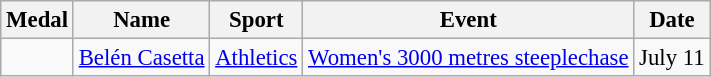<table class="wikitable sortable" style="font-size: 95%;">
<tr>
<th>Medal</th>
<th>Name</th>
<th>Sport</th>
<th>Event</th>
<th>Date</th>
</tr>
<tr>
<td></td>
<td><a href='#'>Belén Casetta</a></td>
<td><a href='#'>Athletics</a></td>
<td><a href='#'>Women's 3000 metres steeplechase</a></td>
<td>July 11</td>
</tr>
</table>
